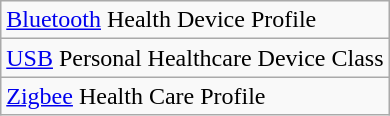<table class="wikitable">
<tr>
<td><a href='#'>Bluetooth</a> Health Device Profile</td>
</tr>
<tr>
<td><a href='#'>USB</a> Personal Healthcare Device Class</td>
</tr>
<tr>
<td><a href='#'>Zigbee</a> Health Care Profile</td>
</tr>
</table>
